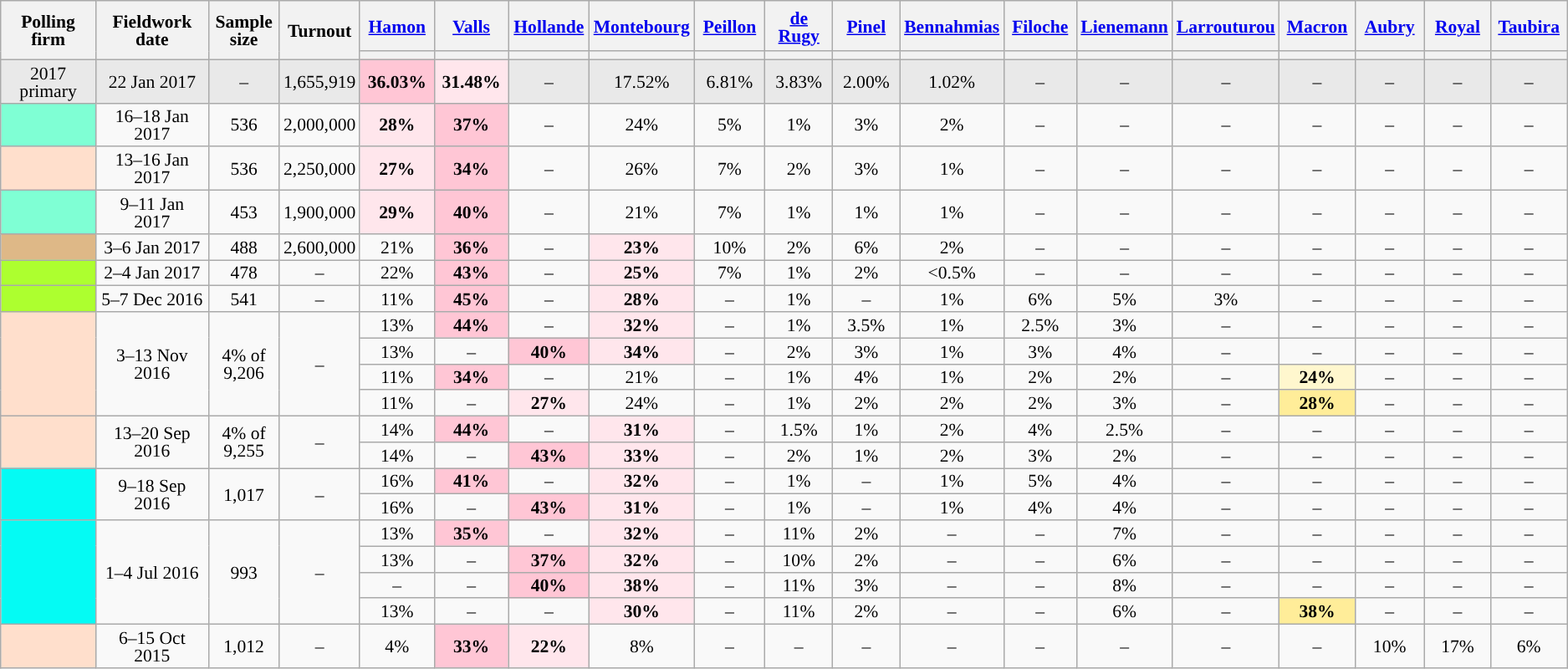<table class="wikitable sortable" style="text-align:center;font-size:90%;line-height:14px;">
<tr style="height:40px;">
<th style="width:100px;" rowspan="2">Polling firm</th>
<th style="width:110px;" rowspan="2">Fieldwork date</th>
<th style="width:55px;" rowspan="2">Sample<br>size</th>
<th style="width:40px;" rowspan="2">Turnout</th>
<th class="unsortable" style="width:60px;"><a href='#'>Hamon</a><br></th>
<th class="unsortable" style="width:60px;"><a href='#'>Valls</a><br></th>
<th class="unsortable" style="width:60px;"><a href='#'>Hollande</a><br></th>
<th class="unsortable" style="width:60px;"><a href='#'>Montebourg</a><br></th>
<th class="unsortable" style="width:60px;"><a href='#'>Peillon</a><br></th>
<th class="unsortable" style="width:60px;"><a href='#'>de Rugy</a><br></th>
<th class="unsortable" style="width:60px;"><a href='#'>Pinel</a><br></th>
<th class="unsortable" style="width:60px;"><a href='#'>Bennahmias</a><br></th>
<th class="unsortable" style="width:60px;"><a href='#'>Filoche</a><br></th>
<th class="unsortable" style="width:60px;"><a href='#'>Lienemann</a><br></th>
<th class="unsortable" style="width:60px;"><a href='#'>Larrouturou</a><br></th>
<th class="unsortable" style="width:60px;"><a href='#'>Macron</a><br></th>
<th class="unsortable" style="width:60px;"><a href='#'>Aubry</a><br></th>
<th class="unsortable" style="width:60px;"><a href='#'>Royal</a><br></th>
<th class="unsortable" style="width:60px;"><a href='#'>Taubira</a><br></th>
</tr>
<tr>
<th style="background:"></th>
<th style="background:"></th>
<th style="background:"></th>
<th style="background:"></th>
<th style="background:"></th>
<th style="background:"></th>
<th style="background:"></th>
<th style="background:"></th>
<th style="background:"></th>
<th style="background:"></th>
<th style="background:"></th>
<th style="background:"></th>
<th style="background:"></th>
<th style="background:"></th>
<th style="background:"></th>
</tr>
<tr style="background:#E9E9E9;">
<td>2017 primary</td>
<td data-sort-value="2017-01-22">22 Jan 2017</td>
<td>–</td>
<td>1,655,919</td>
<td style="background:#FFC6D5;"><strong>36.03%</strong></td>
<td style="background:#FFE6EC;"><strong>31.48%</strong></td>
<td>–</td>
<td>17.52%</td>
<td>6.81%</td>
<td>3.83%</td>
<td>2.00%</td>
<td>1.02%</td>
<td>–</td>
<td>–</td>
<td>–</td>
<td>–</td>
<td>–</td>
<td>–</td>
<td>–</td>
</tr>
<tr>
<td style="background:aquamarine;"></td>
<td data-sort-value="2017-01-18">16–18 Jan 2017</td>
<td>536</td>
<td>2,000,000</td>
<td style="background:#FFE6EC;"><strong>28%</strong></td>
<td style="background:#FFC6D5;"><strong>37%</strong></td>
<td>–</td>
<td>24%</td>
<td>5%</td>
<td>1%</td>
<td>3%</td>
<td>2%</td>
<td>–</td>
<td>–</td>
<td>–</td>
<td>–</td>
<td>–</td>
<td>–</td>
<td>–</td>
</tr>
<tr>
<td style="background:#FFDFCC;"></td>
<td data-sort-value="2017-01-16">13–16 Jan 2017</td>
<td>536</td>
<td>2,250,000</td>
<td style="background:#FFE6EC;"><strong>27%</strong></td>
<td style="background:#FFC6D5;"><strong>34%</strong></td>
<td>–</td>
<td>26%</td>
<td>7%</td>
<td>2%</td>
<td>3%</td>
<td>1%</td>
<td>–</td>
<td>–</td>
<td>–</td>
<td>–</td>
<td>–</td>
<td>–</td>
<td>–</td>
</tr>
<tr>
<td style="background:aquamarine;"></td>
<td data-sort-value="2017-01-11">9–11 Jan 2017</td>
<td>453</td>
<td>1,900,000</td>
<td style="background:#FFE6EC;"><strong>29%</strong></td>
<td style="background:#FFC6D5;"><strong>40%</strong></td>
<td>–</td>
<td>21%</td>
<td>7%</td>
<td>1%</td>
<td>1%</td>
<td>1%</td>
<td>–</td>
<td>–</td>
<td>–</td>
<td>–</td>
<td>–</td>
<td>–</td>
<td>–</td>
</tr>
<tr>
<td style="background:burlywood;"></td>
<td data-sort-value="2017-01-06">3–6 Jan 2017</td>
<td>488</td>
<td>2,600,000</td>
<td>21%</td>
<td style="background:#FFC6D5;"><strong>36%</strong></td>
<td>–</td>
<td style="background:#FFE6EC;"><strong>23%</strong></td>
<td>10%</td>
<td>2%</td>
<td>6%</td>
<td>2%</td>
<td>–</td>
<td>–</td>
<td>–</td>
<td>–</td>
<td>–</td>
<td>–</td>
<td>–</td>
</tr>
<tr>
<td style="background:GreenYellow;"> </td>
<td data-sort-value="2017-01-04">2–4 Jan 2017</td>
<td>478</td>
<td>–</td>
<td>22%</td>
<td style="background:#FFC6D5;"><strong>43%</strong></td>
<td>–</td>
<td style="background:#FFE6EC;"><strong>25%</strong></td>
<td>7%</td>
<td>1%</td>
<td>2%</td>
<td data-sort-value="0%"><0.5%</td>
<td>–</td>
<td>–</td>
<td>–</td>
<td>–</td>
<td>–</td>
<td>–</td>
<td>–</td>
</tr>
<tr>
<td style="background:GreenYellow;"></td>
<td data-sort-value="2016-12-07">5–7 Dec 2016</td>
<td>541</td>
<td>–</td>
<td>11%</td>
<td style="background:#FFC6D5;"><strong>45%</strong></td>
<td>–</td>
<td style="background:#FFE6EC;"><strong>28%</strong></td>
<td>–</td>
<td>1%</td>
<td>–</td>
<td>1%</td>
<td>6%</td>
<td>5%</td>
<td>3%</td>
<td>–</td>
<td>–</td>
<td>–</td>
<td>–</td>
</tr>
<tr>
<td rowspan="4" style="background:#FFDFCC;"></td>
<td rowspan="4" data-sort-value="2016-11-13">3–13 Nov 2016</td>
<td rowspan="4" data-sort-value="368">4% of 9,206</td>
<td rowspan="4">–</td>
<td>13%</td>
<td style="background:#FFC6D5;"><strong>44%</strong></td>
<td>–</td>
<td style="background:#FFE6EC;"><strong>32%</strong></td>
<td>–</td>
<td>1%</td>
<td>3.5%</td>
<td>1%</td>
<td>2.5%</td>
<td>3%</td>
<td>–</td>
<td>–</td>
<td>–</td>
<td>–</td>
<td>–</td>
</tr>
<tr>
<td>13%</td>
<td>–</td>
<td style="background:#FFC6D5;"><strong>40%</strong></td>
<td style="background:#FFE6EC;"><strong>34%</strong></td>
<td>–</td>
<td>2%</td>
<td>3%</td>
<td>1%</td>
<td>3%</td>
<td>4%</td>
<td>–</td>
<td>–</td>
<td>–</td>
<td>–</td>
<td>–</td>
</tr>
<tr>
<td>11%</td>
<td style="background:#FFC6D5;"><strong>34%</strong></td>
<td>–</td>
<td>21%</td>
<td>–</td>
<td>1%</td>
<td>4%</td>
<td>1%</td>
<td>2%</td>
<td>2%</td>
<td>–</td>
<td style="background:#FFF7CE;"><strong>24%</strong></td>
<td>–</td>
<td>–</td>
<td>–</td>
</tr>
<tr>
<td>11%</td>
<td>–</td>
<td style="background:#FFE6EC;"><strong>27%</strong></td>
<td>24%</td>
<td>–</td>
<td>1%</td>
<td>2%</td>
<td>2%</td>
<td>2%</td>
<td>3%</td>
<td>–</td>
<td style="background:#FFED99;"><strong>28%</strong></td>
<td>–</td>
<td>–</td>
<td>–</td>
</tr>
<tr>
<td rowspan="2" style="background:#FFDFCC;"></td>
<td rowspan="2" data-sort-value="2016-09-20">13–20 Sep 2016</td>
<td rowspan="2" data-sort-value="370">4% of 9,255</td>
<td rowspan="2">–</td>
<td>14%</td>
<td style="background:#FFC6D5;"><strong>44%</strong></td>
<td>–</td>
<td style="background:#FFE6EC;"><strong>31%</strong></td>
<td>–</td>
<td>1.5%</td>
<td>1%</td>
<td>2%</td>
<td>4%</td>
<td>2.5%</td>
<td>–</td>
<td>–</td>
<td>–</td>
<td>–</td>
<td>–</td>
</tr>
<tr>
<td>14%</td>
<td>–</td>
<td style="background:#FFC6D5;"><strong>43%</strong></td>
<td style="background:#FFE6EC;"><strong>33%</strong></td>
<td>–</td>
<td>2%</td>
<td>1%</td>
<td>2%</td>
<td>3%</td>
<td>2%</td>
<td>–</td>
<td>–</td>
<td>–</td>
<td>–</td>
<td>–</td>
</tr>
<tr>
<td rowspan="2" style="background:#04FBF4;"></td>
<td rowspan="2" data-sort-value="2016-09-18">9–18 Sep 2016</td>
<td rowspan="2">1,017</td>
<td rowspan="2">–</td>
<td>16%</td>
<td style="background:#FFC6D5;"><strong>41%</strong></td>
<td>–</td>
<td style="background:#FFE6EC;"><strong>32%</strong></td>
<td>–</td>
<td>1%</td>
<td>–</td>
<td>1%</td>
<td>5%</td>
<td>4%</td>
<td>–</td>
<td>–</td>
<td>–</td>
<td>–</td>
<td>–</td>
</tr>
<tr>
<td>16%</td>
<td>–</td>
<td style="background:#FFC6D5;"><strong>43%</strong></td>
<td style="background:#FFE6EC;"><strong>31%</strong></td>
<td>–</td>
<td>1%</td>
<td>–</td>
<td>1%</td>
<td>4%</td>
<td>4%</td>
<td>–</td>
<td>–</td>
<td>–</td>
<td>–</td>
<td>–</td>
</tr>
<tr>
<td rowspan="4" style="background:#04FBF4;"></td>
<td rowspan="4" data-sort-value="2016-07-04">1–4 Jul 2016</td>
<td rowspan="4">993</td>
<td rowspan="4">–</td>
<td>13%</td>
<td style="background:#FFC6D5;"><strong>35%</strong></td>
<td>–</td>
<td style="background:#FFE6EC;"><strong>32%</strong></td>
<td>–</td>
<td>11%</td>
<td>2%</td>
<td>–</td>
<td>–</td>
<td>7%</td>
<td>–</td>
<td>–</td>
<td>–</td>
<td>–</td>
<td>–</td>
</tr>
<tr>
<td>13%</td>
<td>–</td>
<td style="background:#FFC6D5;"><strong>37%</strong></td>
<td style="background:#FFE6EC;"><strong>32%</strong></td>
<td>–</td>
<td>10%</td>
<td>2%</td>
<td>–</td>
<td>–</td>
<td>6%</td>
<td>–</td>
<td>–</td>
<td>–</td>
<td>–</td>
<td>–</td>
</tr>
<tr>
<td>–</td>
<td>–</td>
<td style="background:#FFC6D5;"><strong>40%</strong></td>
<td style="background:#FFE6EC;"><strong>38%</strong></td>
<td>–</td>
<td>11%</td>
<td>3%</td>
<td>–</td>
<td>–</td>
<td>8%</td>
<td>–</td>
<td>–</td>
<td>–</td>
<td>–</td>
<td>–</td>
</tr>
<tr>
<td>13%</td>
<td>–</td>
<td>–</td>
<td style="background:#FFE6EC;"><strong>30%</strong></td>
<td>–</td>
<td>11%</td>
<td>2%</td>
<td>–</td>
<td>–</td>
<td>6%</td>
<td>–</td>
<td style="background:#FFED99;"><strong>38%</strong></td>
<td>–</td>
<td>–</td>
<td>–</td>
</tr>
<tr>
<td style="background:#FFDFCC;"></td>
<td data-sort-value="2015-10-15">6–15 Oct 2015</td>
<td>1,012</td>
<td>–</td>
<td>4%</td>
<td style="background:#FFC6D5;"><strong>33%</strong></td>
<td style="background:#FFE6EC;"><strong>22%</strong></td>
<td>8%</td>
<td>–</td>
<td>–</td>
<td>–</td>
<td>–</td>
<td>–</td>
<td>–</td>
<td>–</td>
<td>–</td>
<td>10%</td>
<td>17%</td>
<td>6%</td>
</tr>
</table>
